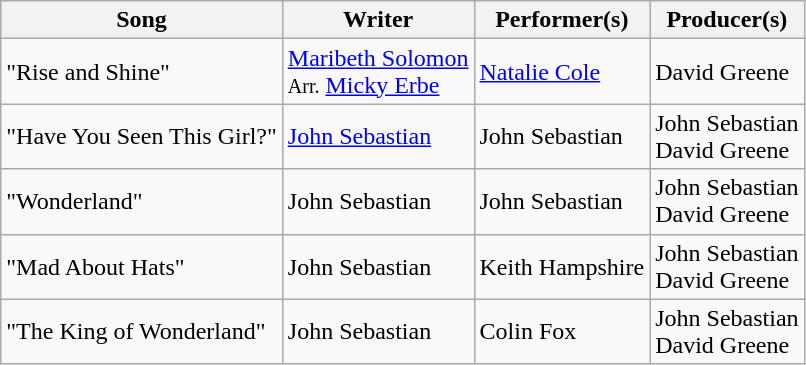<table class="wikitable">
<tr>
<th align="left">Song</th>
<th align="left">Writer</th>
<th align="left">Performer(s)</th>
<th align="left">Producer(s)</th>
</tr>
<tr>
<td>"Rise and Shine"</td>
<td><a href='#'>Maribeth Solomon</a><br><small><abbr>Arr.</abbr></small> <a href='#'>Micky Erbe</a></td>
<td><a href='#'>Natalie Cole</a></td>
<td>David Greene</td>
</tr>
<tr>
<td>"Have You Seen This Girl?"</td>
<td><a href='#'>John Sebastian</a></td>
<td>John Sebastian</td>
<td>John Sebastian<br>David Greene</td>
</tr>
<tr>
<td>"Wonderland"</td>
<td>John Sebastian</td>
<td>John Sebastian</td>
<td>John Sebastian<br>David Greene</td>
</tr>
<tr>
<td>"Mad About Hats"</td>
<td>John Sebastian</td>
<td>Keith Hampshire</td>
<td>John Sebastian<br>David Greene</td>
</tr>
<tr>
<td>"The King of Wonderland"</td>
<td>John Sebastian</td>
<td>Colin Fox</td>
<td>John Sebastian<br>David Greene</td>
</tr>
</table>
